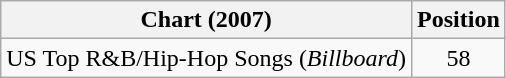<table class="wikitable sortable">
<tr>
<th scope="col">Chart (2007)</th>
<th scope="col">Position</th>
</tr>
<tr>
<td>US Top R&B/Hip-Hop Songs (<em>Billboard</em>)</td>
<td style="text-align:center;">58</td>
</tr>
</table>
